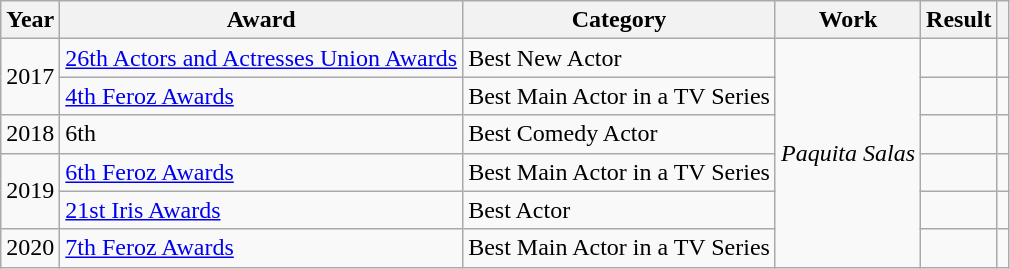<table class="wikitable sortable plainrowheaders">
<tr>
<th>Year</th>
<th>Award</th>
<th>Category</th>
<th>Work</th>
<th>Result</th>
<th scope="col" class="unsortable"></th>
</tr>
<tr>
<td align = "center" rowspan = "2">2017</td>
<td><a href='#'>26th Actors and Actresses Union Awards</a></td>
<td>Best New Actor</td>
<td rowspan = "6"><em>Paquita Salas</em></td>
<td></td>
<td align = "center"></td>
</tr>
<tr>
<td><a href='#'>4th Feroz Awards</a></td>
<td>Best Main Actor in a TV Series</td>
<td></td>
<td align = "center"></td>
</tr>
<tr>
<td align = "center">2018</td>
<td>6th </td>
<td>Best Comedy Actor</td>
<td></td>
<td align = "center"></td>
</tr>
<tr>
<td align = "center" rowspan = "2">2019</td>
<td><a href='#'>6th Feroz Awards</a></td>
<td>Best Main Actor in a TV Series</td>
<td></td>
<td align = "center"></td>
</tr>
<tr>
<td><a href='#'>21st Iris Awards</a></td>
<td>Best Actor</td>
<td></td>
<td align = "center"></td>
</tr>
<tr>
<td align = "center">2020</td>
<td><a href='#'>7th Feroz Awards</a></td>
<td>Best Main Actor in a TV Series</td>
<td></td>
<td align = "center"></td>
</tr>
</table>
